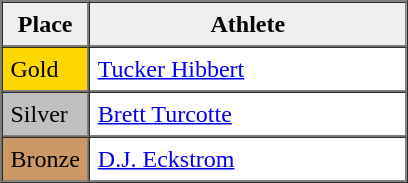<table border=1 cellpadding=5 cellspacing=0>
<tr>
<th style="background:#efefef;" width="20">Place</th>
<th style="background:#efefef;" width="200">Athlete</th>
</tr>
<tr align=left>
<td style="background:gold;">Gold</td>
<td><a href='#'>Tucker Hibbert</a></td>
</tr>
<tr align=left>
<td style="background:silver;">Silver</td>
<td><a href='#'>Brett Turcotte</a></td>
</tr>
<tr align=left>
<td style="background:#CC9966;">Bronze</td>
<td><a href='#'>D.J. Eckstrom</a></td>
</tr>
</table>
